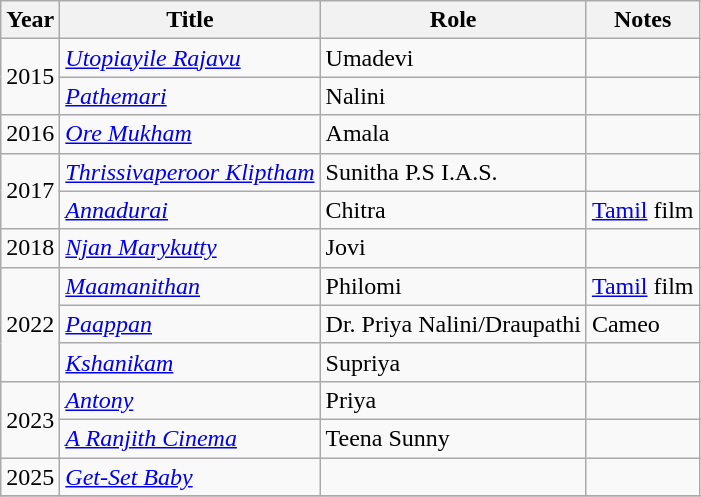<table class="wikitable sortable">
<tr>
<th>Year</th>
<th>Title</th>
<th>Role</th>
<th class="unsortable">Notes</th>
</tr>
<tr>
<td rowspan=2>2015</td>
<td><em><a href='#'>Utopiayile Rajavu</a></em></td>
<td>Umadevi</td>
<td></td>
</tr>
<tr>
<td><em><a href='#'>Pathemari</a></em></td>
<td>Nalini</td>
<td></td>
</tr>
<tr>
<td>2016</td>
<td><em><a href='#'>Ore Mukham</a></em></td>
<td>Amala</td>
<td></td>
</tr>
<tr>
<td rowspan=2>2017</td>
<td><em><a href='#'>Thrissivaperoor Kliptham</a></em></td>
<td>Sunitha P.S I.A.S.</td>
<td></td>
</tr>
<tr>
<td><em><a href='#'>Annadurai</a></em></td>
<td>Chitra</td>
<td><a href='#'>Tamil</a> film</td>
</tr>
<tr |->
<td>2018</td>
<td><em><a href='#'>Njan Marykutty</a></em></td>
<td>Jovi</td>
<td></td>
</tr>
<tr>
<td rowspan=3>2022</td>
<td><em><a href='#'>Maamanithan</a></em></td>
<td>Philomi</td>
<td><a href='#'>Tamil</a> film</td>
</tr>
<tr>
<td><em><a href='#'>Paappan</a></em></td>
<td>Dr. Priya Nalini/Draupathi</td>
<td>Cameo</td>
</tr>
<tr>
<td><em><a href='#'>Kshanikam</a></em></td>
<td>Supriya</td>
<td></td>
</tr>
<tr>
<td rowspan=2>2023</td>
<td><em><a href='#'>Antony</a></em></td>
<td>Priya</td>
<td></td>
</tr>
<tr>
<td><em><a href='#'>A Ranjith Cinema</a></em></td>
<td>Teena Sunny</td>
<td></td>
</tr>
<tr>
<td>2025</td>
<td><em><a href='#'>Get-Set Baby</a></em></td>
<td></td>
<td></td>
</tr>
<tr>
</tr>
</table>
